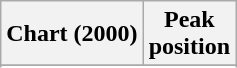<table class="wikitable sortable plainrowheaders">
<tr>
<th>Chart (2000)</th>
<th>Peak<br>position</th>
</tr>
<tr>
</tr>
<tr>
</tr>
</table>
